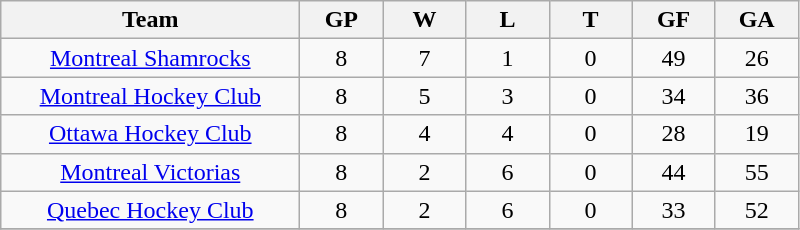<table class="wikitable" style="text-align:center;">
<tr>
<th style="width:12em">Team</th>
<th style="width:3em">GP</th>
<th style="width:3em">W</th>
<th style="width:3em">L</th>
<th style="width:3em">T</th>
<th style="width:3em">GF</th>
<th style="width:3em">GA</th>
</tr>
<tr>
<td><a href='#'>Montreal Shamrocks</a></td>
<td>8</td>
<td>7</td>
<td>1</td>
<td>0</td>
<td>49</td>
<td>26</td>
</tr>
<tr>
<td><a href='#'>Montreal Hockey Club</a></td>
<td>8</td>
<td>5</td>
<td>3</td>
<td>0</td>
<td>34</td>
<td>36</td>
</tr>
<tr>
<td><a href='#'>Ottawa Hockey Club</a></td>
<td>8</td>
<td>4</td>
<td>4</td>
<td>0</td>
<td>28</td>
<td>19</td>
</tr>
<tr>
<td><a href='#'>Montreal Victorias</a></td>
<td>8</td>
<td>2</td>
<td>6</td>
<td>0</td>
<td>44</td>
<td>55</td>
</tr>
<tr>
<td><a href='#'>Quebec Hockey Club</a></td>
<td>8</td>
<td>2</td>
<td>6</td>
<td>0</td>
<td>33</td>
<td>52</td>
</tr>
<tr>
</tr>
</table>
